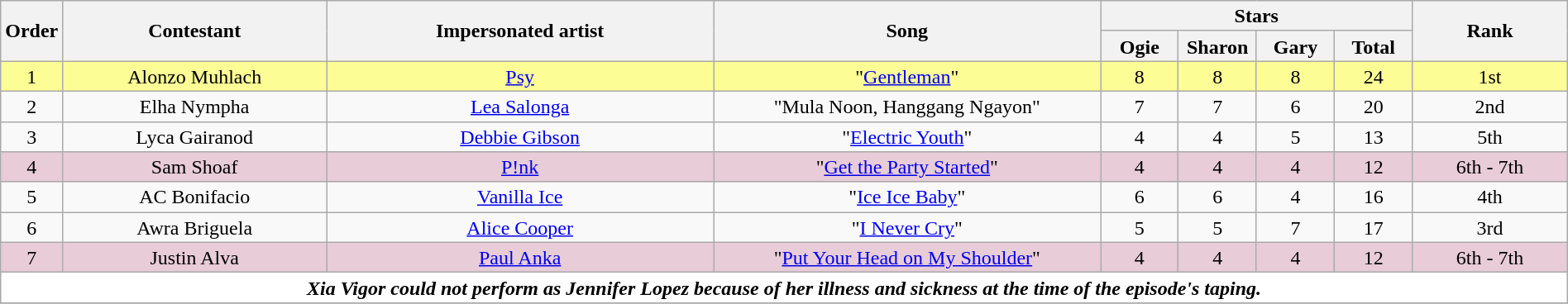<table class="wikitable" style="text-align:center; line-height:17px; width:100%;">
<tr>
<th rowspan="2" style="width:03%;">Order</th>
<th rowspan="2" style="width:17%;">Contestant</th>
<th rowspan="2" style="width:25%;">Impersonated artist</th>
<th rowspan="2" style="width:25%;">Song</th>
<th colspan="4" style="width:20%;">Stars</th>
<th rowspan="2" style="width:10%;">Rank</th>
</tr>
<tr>
<th style="width:05%;">Ogie</th>
<th style="width:05%;">Sharon</th>
<th style="width:05%;">Gary</th>
<th style="width:05%;">Total</th>
</tr>
<tr>
<td style="background:#FDFD96;">1</td>
<td style="background:#FDFD96;">Alonzo Muhlach</td>
<td style="background:#FDFD96;"><a href='#'>Psy</a></td>
<td style="background:#FDFD96;">"<a href='#'>Gentleman</a>"</td>
<td style="background:#FDFD96;">8</td>
<td style="background:#FDFD96;">8</td>
<td style="background:#FDFD96;">8</td>
<td style="background:#FDFD96;">24</td>
<td style="background:#FDFD96;">1st</td>
</tr>
<tr>
<td>2</td>
<td>Elha Nympha</td>
<td><a href='#'>Lea Salonga</a></td>
<td>"Mula Noon, Hanggang Ngayon"</td>
<td>7</td>
<td>7</td>
<td>6</td>
<td>20</td>
<td>2nd</td>
</tr>
<tr>
<td>3</td>
<td>Lyca Gairanod</td>
<td><a href='#'>Debbie Gibson</a></td>
<td>"<a href='#'>Electric Youth</a>"</td>
<td>4</td>
<td>4</td>
<td>5</td>
<td>13</td>
<td>5th</td>
</tr>
<tr>
<td style="background:#E8CCD7">4</td>
<td style="background:#E8CCD7">Sam Shoaf</td>
<td style="background:#E8CCD7"><a href='#'>P!nk</a></td>
<td style="background:#E8CCD7">"<a href='#'>Get the Party Started</a>"</td>
<td style="background:#E8CCD7">4</td>
<td style="background:#E8CCD7">4</td>
<td style="background:#E8CCD7">4</td>
<td style="background:#E8CCD7">12</td>
<td style="background:#E8CCD7">6th - 7th</td>
</tr>
<tr>
<td>5</td>
<td>AC Bonifacio</td>
<td><a href='#'>Vanilla Ice</a></td>
<td>"<a href='#'>Ice Ice Baby</a>"</td>
<td>6</td>
<td>6</td>
<td>4</td>
<td>16</td>
<td>4th</td>
</tr>
<tr>
<td>6</td>
<td>Awra Briguela</td>
<td><a href='#'>Alice Cooper</a></td>
<td>"<a href='#'>I Never Cry</a>"</td>
<td>5</td>
<td>5</td>
<td>7</td>
<td>17</td>
<td>3rd</td>
</tr>
<tr>
<td style="background:#E8CCD7">7</td>
<td style="background:#E8CCD7">Justin Alva</td>
<td style="background:#E8CCD7"><a href='#'>Paul Anka</a></td>
<td style="background:#E8CCD7">"<a href='#'>Put Your Head on My Shoulder</a>"</td>
<td style="background:#E8CCD7">4</td>
<td style="background:#E8CCD7">4</td>
<td style="background:#E8CCD7">4</td>
<td style="background:#E8CCD7">12</td>
<td style="background:#E8CCD7">6th - 7th</td>
</tr>
<tr>
<td style="background:white" colspan="9"><strong><em>Xia Vigor<strong> could not perform as Jennifer Lopez because of her illness and sickness at the time of the episode's taping<em>.</td>
</tr>
<tr>
</tr>
</table>
